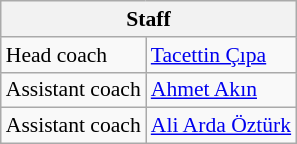<table class=wikitable style="font-size:90%">
<tr>
<th colspan=2>Staff</th>
</tr>
<tr>
<td>Head coach</td>
<td> <a href='#'>Tacettin Çıpa</a></td>
</tr>
<tr>
<td>Assistant coach</td>
<td> <a href='#'>Ahmet Akın</a></td>
</tr>
<tr>
<td>Assistant coach</td>
<td> <a href='#'>Ali Arda Öztürk</a></td>
</tr>
</table>
